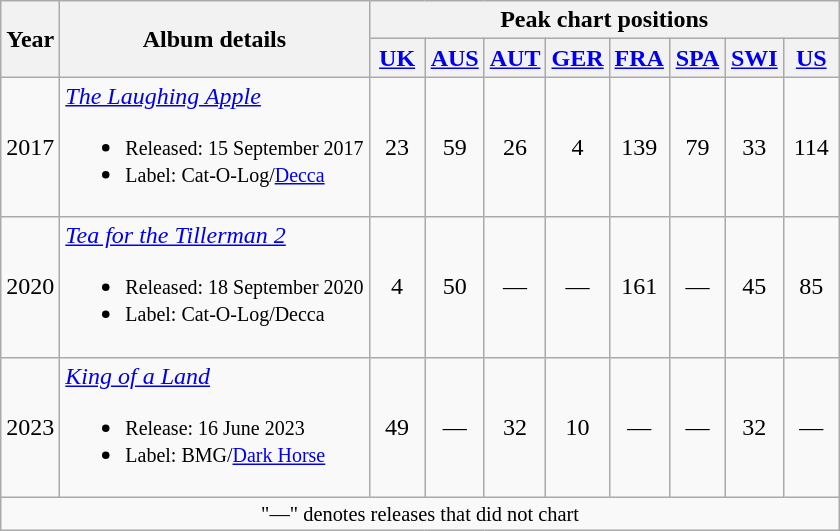<table class="wikitable" style="text-align:center;">
<tr>
<th rowspan="2">Year</th>
<th rowspan="2">Album details</th>
<th colspan="8">Peak chart positions</th>
</tr>
<tr>
<th style="width:30px;"><a href='#'>UK</a><br></th>
<th style="width:30px;"><a href='#'>AUS</a><br></th>
<th style="width:30px;"><a href='#'>AUT</a><br></th>
<th style="width:30px;"><a href='#'>GER</a><br></th>
<th style="width:30px;"><a href='#'>FRA</a><br></th>
<th style="width:30px;"><a href='#'>SPA</a><br></th>
<th style="width:30px;"><a href='#'>SWI</a><br></th>
<th style="width:30px;"><a href='#'>US</a><br></th>
</tr>
<tr>
<td>2017</td>
<td style="text-align:left;"><em><a href='#'>The Laughing Apple</a></em><br><ul><li><small>Released: 15 September 2017</small></li><li><small>Label: Cat-O-Log/<a href='#'>Decca</a></small></li></ul></td>
<td>23</td>
<td>59</td>
<td>26</td>
<td>4</td>
<td>139</td>
<td>79</td>
<td>33</td>
<td>114</td>
</tr>
<tr>
<td>2020</td>
<td style="text-align:left;"><em><a href='#'>Tea for the Tillerman 2</a></em><br><ul><li><small>Released: 18 September 2020</small></li><li><small>Label: Cat-O-Log/Decca</small></li></ul></td>
<td>4</td>
<td>50</td>
<td>—</td>
<td>—</td>
<td>161</td>
<td>—</td>
<td>45</td>
<td>85</td>
</tr>
<tr>
<td>2023</td>
<td style="text-align:left;"><em><a href='#'>King of a Land</a></em><br><ul><li><small>Release: 16 June 2023</small></li><li><small>Label: BMG/<a href='#'>Dark Horse</a></small></li></ul></td>
<td>49</td>
<td>—</td>
<td>32<br></td>
<td>10</td>
<td>—</td>
<td>—</td>
<td>32</td>
<td>—</td>
</tr>
<tr>
<td colspan="22" style="font-size:85%">"—" denotes releases that did not chart</td>
</tr>
</table>
